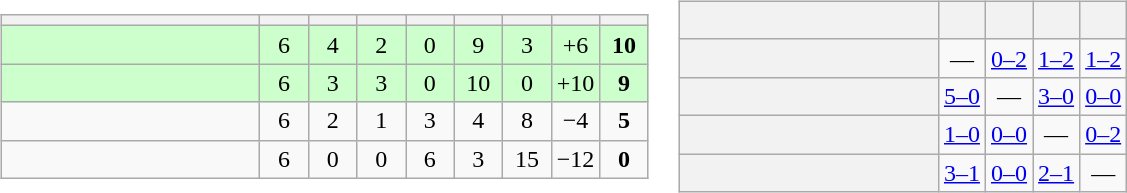<table>
<tr>
<td><br><table class="wikitable" style="text-align:center">
<tr>
<th width=165></th>
<th width=25></th>
<th width=25></th>
<th width=25></th>
<th width=25></th>
<th width=25></th>
<th width=25></th>
<th width=25></th>
<th width=25></th>
</tr>
<tr bgcolor="#ccffcc">
<td align="left"></td>
<td>6</td>
<td>4</td>
<td>2</td>
<td>0</td>
<td>9</td>
<td>3</td>
<td>+6</td>
<td><strong>10</strong></td>
</tr>
<tr bgcolor="#ccffcc">
<td align="left"></td>
<td>6</td>
<td>3</td>
<td>3</td>
<td>0</td>
<td>10</td>
<td>0</td>
<td>+10</td>
<td><strong>9</strong></td>
</tr>
<tr>
<td align="left"></td>
<td>6</td>
<td>2</td>
<td>1</td>
<td>3</td>
<td>4</td>
<td>8</td>
<td>−4</td>
<td><strong>5</strong></td>
</tr>
<tr>
<td align="left"></td>
<td>6</td>
<td>0</td>
<td>0</td>
<td>6</td>
<td>3</td>
<td>15</td>
<td>−12</td>
<td><strong>0</strong></td>
</tr>
</table>
</td>
<td><br><table class="wikitable" style="text-align:center">
<tr>
<th width=165> </th>
<th></th>
<th></th>
<th></th>
<th></th>
</tr>
<tr>
<th style="text-align:right"></th>
<td>—</td>
<td><a href='#'>0–2</a></td>
<td><a href='#'>1–2</a></td>
<td><a href='#'>1–2</a></td>
</tr>
<tr>
<th style="text-align:right"></th>
<td><a href='#'>5–0</a></td>
<td>—</td>
<td><a href='#'>3–0</a></td>
<td><a href='#'>0–0</a></td>
</tr>
<tr>
<th style="text-align:right"></th>
<td><a href='#'>1–0</a></td>
<td><a href='#'>0–0</a></td>
<td>—</td>
<td><a href='#'>0–2</a></td>
</tr>
<tr>
<th style="text-align:right"></th>
<td><a href='#'>3–1</a></td>
<td><a href='#'>0–0</a></td>
<td><a href='#'>2–1</a></td>
<td>—</td>
</tr>
</table>
</td>
</tr>
</table>
